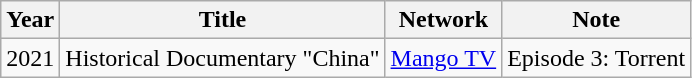<table class="wikitable">
<tr>
<th width=10>Year</th>
<th>Title</th>
<th>Network</th>
<th>Note</th>
</tr>
<tr>
<td>2021</td>
<td>Historical Documentary "China"</td>
<td><a href='#'>Mango TV</a></td>
<td>Episode 3: Torrent</td>
</tr>
</table>
